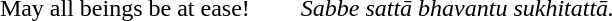<table style="margin:0.5em auto">
<tr>
<td style="padding-right:1em">May all beings be at ease!</td>
<td style="padding-left:1em"><em>Sabbe sattā bhavantu sukhitattā.</em></td>
</tr>
</table>
